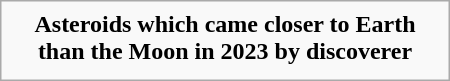<table class="infobox" style="width: 300px;">
<tr>
<td style="text-align:center"><strong>Asteroids which came closer to Earth than the Moon in 2023 by discoverer</strong></td>
</tr>
<tr>
<td></td>
</tr>
</table>
